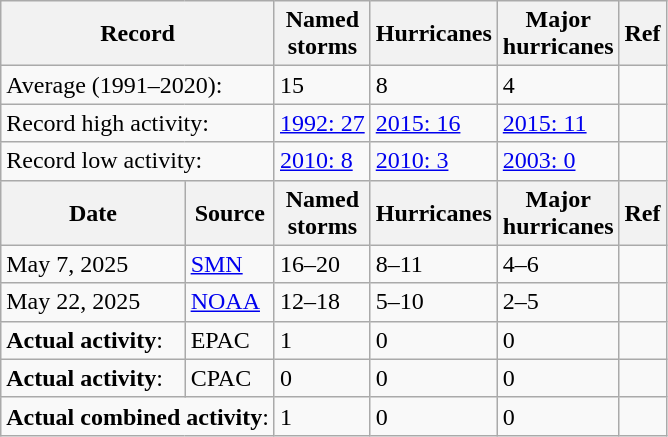<table class="wikitable floatright" style="border-spacing: 2px; border: 1px solid darkgray;">
<tr>
<th colspan=2>Record</th>
<th>Named<br>storms</th>
<th>Hurricanes</th>
<th>Major<br>hurricanes</th>
<th>Ref</th>
</tr>
<tr>
<td colspan=2>Average (1991–2020):</td>
<td>15</td>
<td>8</td>
<td>4</td>
<td></td>
</tr>
<tr>
<td colspan=2>Record high activity:</td>
<td><a href='#'>1992: 27</a></td>
<td><a href='#'>2015: 16</a></td>
<td><a href='#'>2015: 11</a></td>
<td></td>
</tr>
<tr>
<td colspan=2>Record low activity:</td>
<td><a href='#'>2010: 8</a></td>
<td><a href='#'>2010: 3</a></td>
<td><a href='#'>2003: 0</a></td>
<td></td>
</tr>
<tr>
<th>Date</th>
<th>Source</th>
<th>Named<br>storms</th>
<th>Hurricanes</th>
<th>Major<br>hurricanes</th>
<th>Ref</th>
</tr>
<tr>
<td>May 7, 2025</td>
<td><a href='#'>SMN</a></td>
<td>16–20</td>
<td>8–11</td>
<td>4–6</td>
<td></td>
</tr>
<tr>
<td>May 22, 2025</td>
<td><a href='#'>NOAA</a></td>
<td>12–18</td>
<td>5–10</td>
<td>2–5</td>
<td></td>
</tr>
<tr>
<td><strong>Actual activity</strong>:</td>
<td>EPAC</td>
<td>1</td>
<td>0</td>
<td>0</td>
<td></td>
</tr>
<tr>
<td><strong>Actual activity</strong>:</td>
<td>CPAC</td>
<td>0</td>
<td>0</td>
<td>0</td>
<td></td>
</tr>
<tr>
<td colspan="2"><strong>Actual combined activity</strong>:</td>
<td>1</td>
<td>0</td>
<td>0</td>
<td></td>
</tr>
</table>
